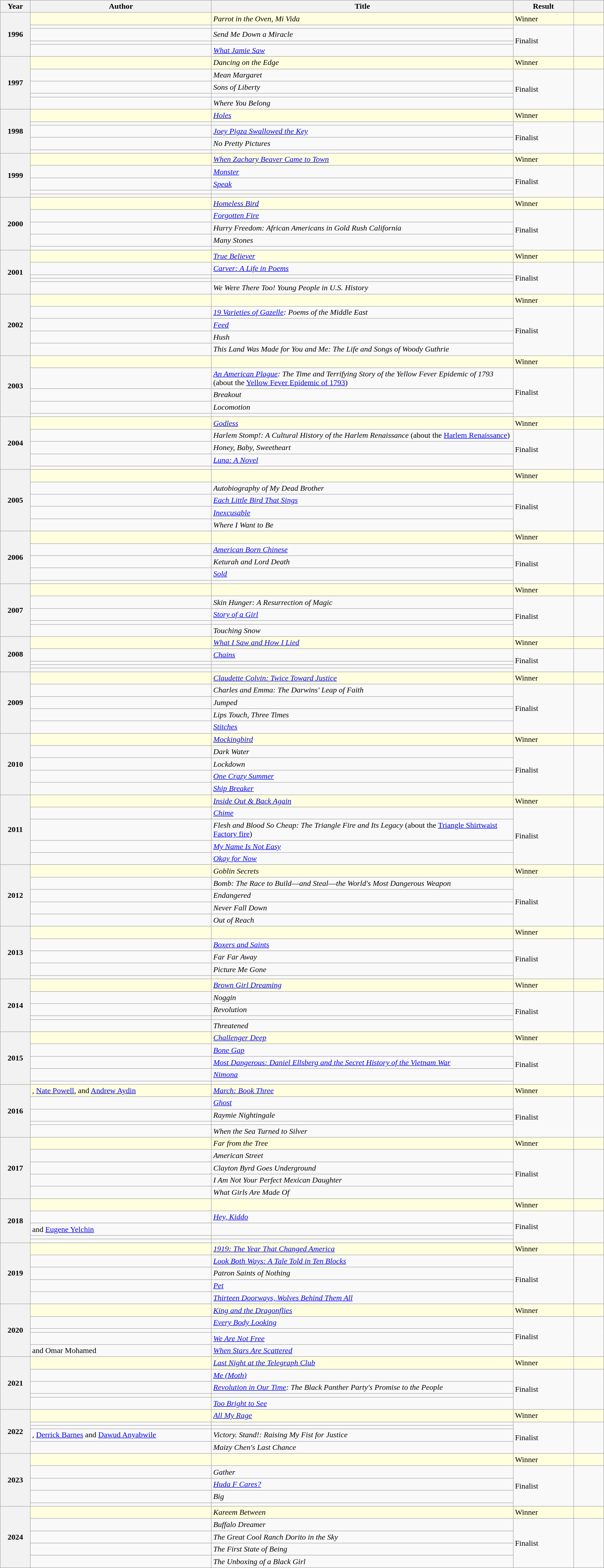<table class="wikitable sortable mw-collapsible">
<tr>
<th scope="col" width="5%">Year</th>
<th scope="col" width="30%">Author</th>
<th scope="col" width="50%">Title</th>
<th scope="col" width="10%">Result</th>
<th scope="col" width="5%"></th>
</tr>
<tr style="background:lightyellow">
<th rowspan="5">1996</th>
<td></td>
<td><em>Parrot in the Oven, Mi Vida</em></td>
<td>Winner</td>
<td></td>
</tr>
<tr>
<td></td>
<td></td>
<td rowspan="4">Finalist</td>
<td rowspan="4"></td>
</tr>
<tr>
<td></td>
<td><em>Send Me Down a Miracle</em></td>
</tr>
<tr>
<td></td>
<td></td>
</tr>
<tr>
<td></td>
<td><em><a href='#'>What Jamie Saw</a></em></td>
</tr>
<tr style="background:lightyellow">
<th rowspan="5">1997</th>
<td></td>
<td><em>Dancing on the Edge</em></td>
<td>Winner</td>
<td></td>
</tr>
<tr>
<td></td>
<td><em>Mean Margaret</em></td>
<td rowspan="4">Finalist</td>
<td rowspan="4"></td>
</tr>
<tr>
<td></td>
<td><em>Sons of Liberty</em></td>
</tr>
<tr>
<td></td>
<td></td>
</tr>
<tr>
<td></td>
<td><em>Where You Belong</em></td>
</tr>
<tr style="background:lightyellow">
<th rowspan="5">1998</th>
<td></td>
<td><em><a href='#'>Holes</a></em></td>
<td>Winner</td>
<td></td>
</tr>
<tr>
<td></td>
<td></td>
<td rowspan="4">Finalist</td>
<td rowspan="4"></td>
</tr>
<tr>
<td></td>
<td><em><a href='#'>Joey Pigza Swallowed the Key</a></em></td>
</tr>
<tr>
<td></td>
<td><em>No Pretty Pictures</em></td>
</tr>
<tr>
<td></td>
<td></td>
</tr>
<tr style="background:lightyellow">
<th rowspan="5">1999</th>
<td></td>
<td><em><a href='#'>When Zachary Beaver Came to Town</a></em></td>
<td>Winner</td>
<td></td>
</tr>
<tr>
<td></td>
<td><em><a href='#'>Monster</a></em></td>
<td rowspan="4">Finalist</td>
<td rowspan="4"></td>
</tr>
<tr>
<td></td>
<td><em><a href='#'>Speak</a></em></td>
</tr>
<tr>
<td></td>
<td></td>
</tr>
<tr>
<td></td>
<td></td>
</tr>
<tr style="background:lightyellow">
<th rowspan="5">2000</th>
<td></td>
<td><em><a href='#'>Homeless Bird</a></em></td>
<td>Winner</td>
<td></td>
</tr>
<tr>
<td></td>
<td><em><a href='#'>Forgotten Fire</a></em></td>
<td rowspan="4">Finalist</td>
<td rowspan="4"></td>
</tr>
<tr>
<td></td>
<td><em>Hurry Freedom: African Americans in Gold Rush California</em></td>
</tr>
<tr>
<td></td>
<td><em>Many Stones</em></td>
</tr>
<tr>
<td></td>
<td></td>
</tr>
<tr style="background:lightyellow">
<th rowspan="5">2001</th>
<td></td>
<td><em><a href='#'>True Believer</a></em></td>
<td>Winner</td>
<td></td>
</tr>
<tr>
<td></td>
<td><em><a href='#'>Carver: A Life in Poems</a></em></td>
<td rowspan="4">Finalist</td>
<td rowspan="4"></td>
</tr>
<tr>
<td></td>
<td></td>
</tr>
<tr>
<td></td>
<td></td>
</tr>
<tr>
<td></td>
<td><em>We Were There Too! Young People in U.S. History</em></td>
</tr>
<tr style="background:lightyellow">
<th rowspan="5">2002</th>
<td></td>
<td></td>
<td>Winner</td>
<td></td>
</tr>
<tr>
<td></td>
<td><em><a href='#'>19 Varieties of Gazelle</a>: Poems of the Middle East</em></td>
<td rowspan="4">Finalist</td>
<td rowspan="4"></td>
</tr>
<tr>
<td></td>
<td><a href='#'><em>Feed</em></a></td>
</tr>
<tr>
<td></td>
<td><em>Hush</em></td>
</tr>
<tr>
<td></td>
<td><em>This Land Was Made for You and Me: The Life and Songs of Woody Guthrie</em></td>
</tr>
<tr style="background:lightyellow">
<th rowspan="5">2003</th>
<td></td>
<td></td>
<td>Winner</td>
<td></td>
</tr>
<tr>
<td></td>
<td><em><a href='#'>An American Plague</a>: The Time and Terrifying Story of the Yellow Fever Epidemic of 1793</em> (about the <a href='#'>Yellow Fever Epidemic of 1793</a>)</td>
<td rowspan="4">Finalist</td>
<td rowspan="4"></td>
</tr>
<tr>
<td></td>
<td><em>Breakout</em></td>
</tr>
<tr>
<td></td>
<td><em>Locomotion</em></td>
</tr>
<tr>
<td></td>
<td></td>
</tr>
<tr style="background:lightyellow">
<th rowspan="5">2004</th>
<td></td>
<td><a href='#'><em>Godless</em></a></td>
<td>Winner</td>
<td></td>
</tr>
<tr>
<td></td>
<td><em>Harlem Stomp!: A Cultural History of the Harlem Renaissance</em> (about the <a href='#'>Harlem Renaissance</a>)</td>
<td rowspan="4">Finalist</td>
<td rowspan="4"></td>
</tr>
<tr>
<td></td>
<td><em>Honey, Baby, Sweetheart</em></td>
</tr>
<tr>
<td></td>
<td><a href='#'><em>Luna: A Novel</em></a></td>
</tr>
<tr>
<td></td>
<td></td>
</tr>
<tr style="background:lightyellow">
<th rowspan="5">2005</th>
<td></td>
<td></td>
<td>Winner</td>
<td></td>
</tr>
<tr>
<td></td>
<td><em>Autobiography of My Dead Brother</em></td>
<td rowspan="4">Finalist</td>
<td rowspan="4"></td>
</tr>
<tr>
<td></td>
<td><em><a href='#'>Each Little Bird That Sings</a></em></td>
</tr>
<tr>
<td></td>
<td><em><a href='#'>Inexcusable</a></em></td>
</tr>
<tr>
<td></td>
<td><em>Where I Want to Be</em></td>
</tr>
<tr style="background:lightyellow">
<th rowspan="5">2006</th>
<td></td>
<td></td>
<td>Winner</td>
<td></td>
</tr>
<tr>
<td></td>
<td><em><a href='#'>American Born Chinese</a></em></td>
<td rowspan="4">Finalist</td>
<td rowspan="4"></td>
</tr>
<tr>
<td></td>
<td><em>Keturah and Lord Death</em></td>
</tr>
<tr>
<td></td>
<td><a href='#'><em>Sold</em></a></td>
</tr>
<tr>
<td></td>
<td></td>
</tr>
<tr style="background:lightyellow">
<th rowspan="5">2007</th>
<td></td>
<td></td>
<td>Winner</td>
<td></td>
</tr>
<tr>
<td></td>
<td><em>Skin Hunger: A Resurrection of Magic</em></td>
<td rowspan="4">Finalist</td>
<td rowspan="4"></td>
</tr>
<tr>
<td></td>
<td><a href='#'><em>Story of a Girl</em></a></td>
</tr>
<tr>
<td></td>
<td><em></em></td>
</tr>
<tr>
<td></td>
<td><em>Touching Snow</em></td>
</tr>
<tr style="background:lightyellow">
<th rowspan="5">2008</th>
<td></td>
<td><em><a href='#'>What I Saw and How I Lied</a></em></td>
<td>Winner</td>
<td></td>
</tr>
<tr>
<td></td>
<td><a href='#'><em>Chains</em></a></td>
<td rowspan="4">Finalist</td>
<td rowspan="4"></td>
</tr>
<tr>
<td></td>
<td><em></em></td>
</tr>
<tr>
<td></td>
<td><em></em></td>
</tr>
<tr>
<td></td>
<td><em></em></td>
</tr>
<tr style="background:lightyellow">
<th rowspan="5">2009</th>
<td></td>
<td><em><a href='#'>Claudette Colvin: Twice Toward Justice</a></em></td>
<td>Winner</td>
<td></td>
</tr>
<tr>
<td></td>
<td><em>Charles and Emma: The Darwins' Leap of Faith</em></td>
<td rowspan="4">Finalist</td>
<td rowspan="4"></td>
</tr>
<tr>
<td></td>
<td><em>Jumped</em></td>
</tr>
<tr>
<td></td>
<td><em>Lips Touch, Three Times</em></td>
</tr>
<tr>
<td></td>
<td><a href='#'><em>Stitches</em></a></td>
</tr>
<tr style="background:lightyellow">
<th rowspan="5">2010</th>
<td></td>
<td><a href='#'><em>Mockingbird</em></a></td>
<td>Winner</td>
<td></td>
</tr>
<tr>
<td></td>
<td><em>Dark Water</em></td>
<td rowspan="4">Finalist</td>
<td rowspan="4"></td>
</tr>
<tr>
<td></td>
<td><em>Lockdown</em></td>
</tr>
<tr>
<td></td>
<td><a href='#'><em>One Crazy Summer</em></a></td>
</tr>
<tr>
<td></td>
<td><em><a href='#'>Ship Breaker</a></em></td>
</tr>
<tr style="background:lightyellow">
<th rowspan="5">2011</th>
<td></td>
<td><em><a href='#'>Inside Out & Back Again</a></em></td>
<td>Winner</td>
<td></td>
</tr>
<tr>
<td></td>
<td><a href='#'><em>Chime</em></a></td>
<td rowspan="4">Finalist</td>
<td rowspan="4"></td>
</tr>
<tr>
<td></td>
<td><em>Flesh and Blood So Cheap: The Triangle Fire and Its Legacy</em> (about the <a href='#'>Triangle Shirtwaist Factory fire</a>)</td>
</tr>
<tr>
<td></td>
<td><em><a href='#'>My Name Is Not Easy</a></em></td>
</tr>
<tr>
<td></td>
<td><em><a href='#'>Okay for Now</a></em></td>
</tr>
<tr style="background:lightyellow">
<th rowspan="5">2012</th>
<td></td>
<td><em>Goblin Secrets</em></td>
<td>Winner</td>
<td></td>
</tr>
<tr>
<td></td>
<td><em>Bomb: The Race to Build―and Steal―the World's Most Dangerous Weapon</em></td>
<td rowspan="4">Finalist</td>
<td rowspan="4"></td>
</tr>
<tr>
<td></td>
<td><em>Endangered</em></td>
</tr>
<tr>
<td></td>
<td><em>Never Fall Down</em></td>
</tr>
<tr>
<td></td>
<td><em>Out of Reach</em></td>
</tr>
<tr style="background:lightyellow">
<th rowspan="5">2013</th>
<td></td>
<td><em></em></td>
<td>Winner</td>
<td></td>
</tr>
<tr>
<td></td>
<td><em><a href='#'>Boxers and Saints</a></em></td>
<td rowspan="4">Finalist</td>
<td rowspan="4"></td>
</tr>
<tr>
<td></td>
<td><em>Far Far Away</em></td>
</tr>
<tr>
<td></td>
<td><em>Picture Me Gone</em></td>
</tr>
<tr>
<td></td>
<td><em></em></td>
</tr>
<tr style="background:lightyellow">
<th rowspan="5">2014</th>
<td></td>
<td><em><a href='#'>Brown Girl Dreaming</a></em></td>
<td>Winner</td>
<td></td>
</tr>
<tr>
<td></td>
<td><em>Noggin</em></td>
<td rowspan="4">Finalist</td>
<td rowspan="4"></td>
</tr>
<tr>
<td></td>
<td><em>Revolution</em></td>
</tr>
<tr>
<td></td>
<td><em></em></td>
</tr>
<tr>
<td></td>
<td><em>Threatened</em></td>
</tr>
<tr style="background:lightyellow">
<th rowspan="5">2015</th>
<td></td>
<td><a href='#'><em>Challenger Deep</em></a></td>
<td>Winner</td>
<td></td>
</tr>
<tr>
<td></td>
<td><em><a href='#'>Bone Gap</a></em></td>
<td rowspan="4">Finalist</td>
<td rowspan="4"></td>
</tr>
<tr>
<td></td>
<td><em><a href='#'>Most Dangerous: Daniel Ellsberg and the Secret History of the Vietnam War</a></em></td>
</tr>
<tr>
<td></td>
<td><em><a href='#'>Nimona</a></em></td>
</tr>
<tr>
<td></td>
<td><em></em></td>
</tr>
<tr style="background:lightyellow">
<th rowspan="5">2016</th>
<td>, <a href='#'>Nate Powell</a>, and <a href='#'>Andrew Aydin</a></td>
<td><em><a href='#'>March: Book Three</a></em></td>
<td>Winner</td>
<td></td>
</tr>
<tr>
<td></td>
<td><a href='#'><em>Ghost</em></a></td>
<td rowspan="4">Finalist</td>
<td rowspan="4"></td>
</tr>
<tr>
<td></td>
<td><em>Raymie Nightingale</em></td>
</tr>
<tr>
<td></td>
<td><em></em></td>
</tr>
<tr>
<td></td>
<td><em>When the Sea Turned to Silver</em></td>
</tr>
<tr style="background:lightyellow">
<th rowspan="5">2017</th>
<td></td>
<td><em>Far from the Tree</em></td>
<td>Winner</td>
<td></td>
</tr>
<tr>
<td></td>
<td><em>American Street</em></td>
<td rowspan="4">Finalist</td>
<td rowspan="4"></td>
</tr>
<tr>
<td></td>
<td><em>Clayton Byrd Goes Underground</em></td>
</tr>
<tr>
<td></td>
<td><em>I Am Not Your Perfect Mexican Daughter</em></td>
</tr>
<tr>
<td></td>
<td><em>What Girls Are Made Of</em></td>
</tr>
<tr style="background:lightyellow">
<th rowspan="5">2018</th>
<td></td>
<td><em></em></td>
<td>Winner</td>
<td></td>
</tr>
<tr>
<td></td>
<td><em><a href='#'>Hey, Kiddo</a></em></td>
<td rowspan="4">Finalist</td>
<td rowspan="4"></td>
</tr>
<tr>
<td> and <a href='#'>Eugene Yelchin</a></td>
<td><em></em></td>
</tr>
<tr>
<td></td>
<td><em></em></td>
</tr>
<tr>
<td></td>
<td><em></em></td>
</tr>
<tr style="background:lightyellow">
<th rowspan="5">2019</th>
<td></td>
<td><em><a href='#'>1919: The Year That Changed America</a></em></td>
<td>Winner</td>
<td></td>
</tr>
<tr>
<td></td>
<td><a href='#'><em>Look Both Ways: A Tale Told in Ten Blocks</em></a></td>
<td rowspan="4">Finalist</td>
<td rowspan="4"></td>
</tr>
<tr>
<td></td>
<td><em>Patron Saints of Nothing</em></td>
</tr>
<tr>
<td></td>
<td><a href='#'><em>Pet</em></a></td>
</tr>
<tr>
<td></td>
<td><em><a href='#'>Thirteen Doorways, Wolves Behind Them All</a></em></td>
</tr>
<tr style="background:lightyellow">
<th rowspan="5">2020</th>
<td></td>
<td><em><a href='#'>King and the Dragonflies</a></em></td>
<td>Winner</td>
<td></td>
</tr>
<tr>
<td></td>
<td><em><a href='#'>Every Body Looking</a></em></td>
<td rowspan="4">Finalist</td>
<td rowspan="4"></td>
</tr>
<tr>
<td></td>
<td><em></em></td>
</tr>
<tr>
<td></td>
<td><em><a href='#'>We Are Not Free</a></em></td>
</tr>
<tr>
<td> and Omar Mohamed</td>
<td><em><a href='#'>When Stars Are Scattered</a></em></td>
</tr>
<tr style="background:lightyellow">
<th rowspan="5">2021</th>
<td></td>
<td><em><a href='#'>Last Night at the Telegraph Club</a></em></td>
<td>Winner</td>
<td></td>
</tr>
<tr>
<td></td>
<td><em><a href='#'>Me (Moth)</a></em></td>
<td rowspan="4">Finalist</td>
<td rowspan="4"></td>
</tr>
<tr>
<td></td>
<td><em><a href='#'>Revolution in Our Time</a>: The Black Panther Party's Promise to the People</em></td>
</tr>
<tr>
<td></td>
<td></td>
</tr>
<tr>
<td></td>
<td><em><a href='#'>Too Bright to See</a></em></td>
</tr>
<tr style="background:lightyellow">
<th rowspan="5">2022</th>
<td></td>
<td><em><a href='#'>All My Rage</a></em></td>
<td>Winner</td>
<td></td>
</tr>
<tr>
<td></td>
<td><em></em></td>
<td rowspan="4">Finalist</td>
<td rowspan="4"></td>
</tr>
<tr>
<td></td>
<td><em></em></td>
</tr>
<tr>
<td>, <a href='#'>Derrick Barnes</a> and <a href='#'>Dawud Anyabwile</a></td>
<td><em>Victory. Stand!: Raising My Fist for Justice</em></td>
</tr>
<tr>
<td></td>
<td><em>Maizy Chen's Last Chance</em></td>
</tr>
<tr style="background:lightyellow">
<th rowspan="5">2023</th>
<td></td>
<td></td>
<td>Winner</td>
<td></td>
</tr>
<tr>
<td></td>
<td><em>Gather</em></td>
<td rowspan="4">Finalist</td>
<td rowspan="4"></td>
</tr>
<tr>
<td></td>
<td><em><a href='#'>Huda F Cares?</a></em></td>
</tr>
<tr>
<td></td>
<td><em>Big</em></td>
</tr>
<tr>
<td></td>
<td><em></em></td>
</tr>
<tr style="background:lightyellow">
<th rowspan="5">2024</th>
<td></td>
<td><em>Kareem Between</em></td>
<td>Winner</td>
<td></td>
</tr>
<tr>
<td></td>
<td><em>Buffalo Dreamer</em></td>
<td rowspan="4">Finalist</td>
<td rowspan="4"></td>
</tr>
<tr>
<td></td>
<td><em>The Great Cool Ranch Dorito in the Sky</em></td>
</tr>
<tr>
<td></td>
<td><em>The First State of Being</em></td>
</tr>
<tr>
<td></td>
<td><em>The Unboxing of a Black Girl</em></td>
</tr>
</table>
